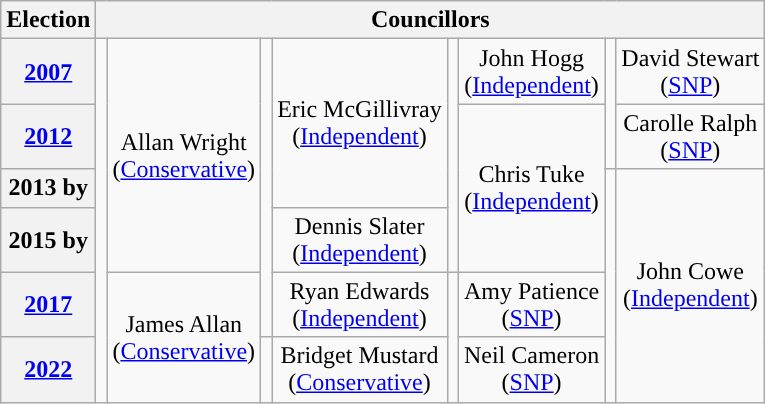<table class="wikitable" style="text-align:center">
<tr>
<th>Election</th>
<th colspan=8>Councillors</th>
</tr>
<tr>
<th><a href='#'>2007</a></th>
<td rowspan=6; style="background-color: "></td>
<td rowspan=4>Allan Wright<br>(<a href='#'>Conservative</a>)</td>
<td rowspan=5; style="background-color: "></td>
<td rowspan=3>Eric McGillivray<br>(<a href='#'>Independent</a>)</td>
<td rowspan=4; style="background-color: "></td>
<td rowspan=1>John Hogg<br>(<a href='#'>Independent</a>)</td>
<td rowspan=2; style="background-color: "></td>
<td rowspan=1>David Stewart<br>(<a href='#'>SNP</a>)</td>
</tr>
<tr>
<th><a href='#'>2012</a></th>
<td rowspan=3>Chris Tuke<br>(<a href='#'>Independent</a>)</td>
<td rowspan=1>Carolle Ralph<br>(<a href='#'>SNP</a>)</td>
</tr>
<tr>
<th>2013 by</th>
<td rowspan=4; style="background-color: "></td>
<td rowspan=4>John Cowe<br>(<a href='#'>Independent</a>)</td>
</tr>
<tr>
<th>2015 by</th>
<td rowspan=1>Dennis Slater<br>(<a href='#'>Independent</a>)</td>
</tr>
<tr>
<th><a href='#'>2017</a></th>
<td rowspan=2>James Allan<br>(<a href='#'>Conservative</a>)</td>
<td rowspan=1>Ryan Edwards<br>(<a href='#'>Independent</a>)</td>
<td rowspan=2; style="background-color: "></td>
<td rowspan=1>Amy Patience<br>(<a href='#'>SNP</a>)</td>
</tr>
<tr>
<th><a href='#'>2022</a></th>
<td rowspan=1; style="background-color: "></td>
<td rowspan=1>Bridget Mustard<br>(<a href='#'>Conservative</a>)</td>
<td rowspan=1>Neil Cameron<br>(<a href='#'>SNP</a>)</td>
</tr>
</table>
